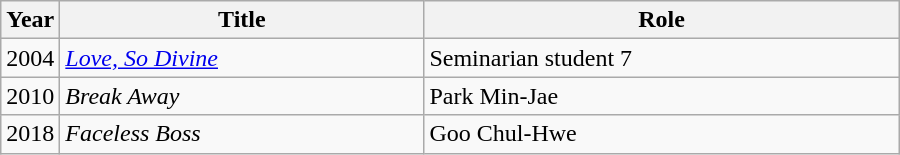<table class="wikitable" style="width:600px">
<tr>
<th width=10>Year</th>
<th>Title</th>
<th>Role</th>
</tr>
<tr>
<td>2004</td>
<td><em><a href='#'>Love, So Divine</a></em></td>
<td>Seminarian student 7</td>
</tr>
<tr>
<td>2010</td>
<td><em>Break Away</em></td>
<td>Park Min-Jae</td>
</tr>
<tr>
<td>2018</td>
<td><em>Faceless Boss</em></td>
<td>Goo Chul-Hwe</td>
</tr>
</table>
